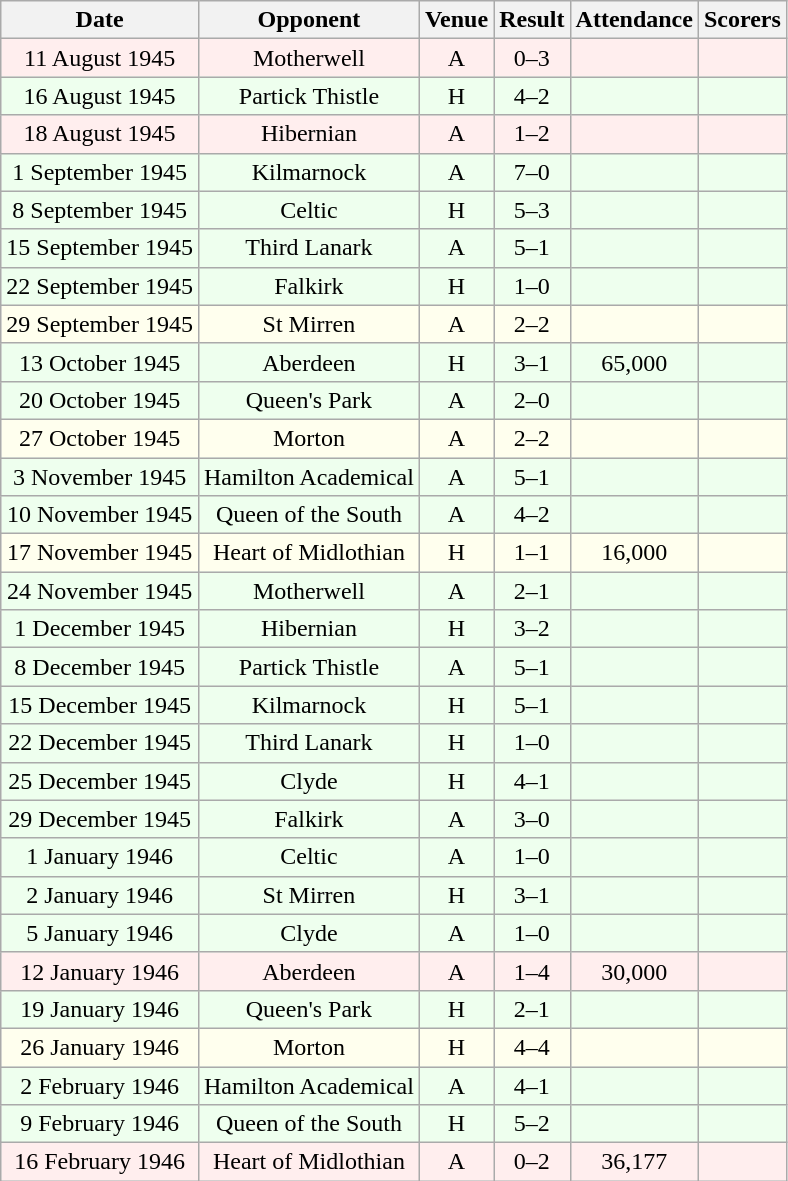<table class="wikitable sortable" style="font-size:100%; text-align:center">
<tr>
<th>Date</th>
<th>Opponent</th>
<th>Venue</th>
<th>Result</th>
<th>Attendance</th>
<th>Scorers</th>
</tr>
<tr bgcolor = "#FFEEEE">
<td>11 August 1945</td>
<td>Motherwell</td>
<td>A</td>
<td>0–3</td>
<td></td>
<td></td>
</tr>
<tr bgcolor = "#EEFFEE">
<td>16 August 1945</td>
<td>Partick Thistle</td>
<td>H</td>
<td>4–2</td>
<td></td>
<td></td>
</tr>
<tr bgcolor = "#FFEEEE">
<td>18 August 1945</td>
<td>Hibernian</td>
<td>A</td>
<td>1–2</td>
<td></td>
<td></td>
</tr>
<tr bgcolor = "#EEFFEE">
<td>1 September 1945</td>
<td>Kilmarnock</td>
<td>A</td>
<td>7–0</td>
<td></td>
<td></td>
</tr>
<tr bgcolor = "#EEFFEE">
<td>8 September 1945</td>
<td>Celtic</td>
<td>H</td>
<td>5–3</td>
<td></td>
<td></td>
</tr>
<tr bgcolor = "#EEFFEE">
<td>15 September 1945</td>
<td>Third Lanark</td>
<td>A</td>
<td>5–1</td>
<td></td>
<td></td>
</tr>
<tr bgcolor = "#EEFFEE">
<td>22 September 1945</td>
<td>Falkirk</td>
<td>H</td>
<td>1–0</td>
<td></td>
<td></td>
</tr>
<tr bgcolor = "#FFFFEE">
<td>29 September 1945</td>
<td>St Mirren</td>
<td>A</td>
<td>2–2</td>
<td></td>
<td></td>
</tr>
<tr bgcolor = "#EEFFEE">
<td>13 October 1945</td>
<td>Aberdeen</td>
<td>H</td>
<td>3–1</td>
<td>65,000</td>
<td></td>
</tr>
<tr bgcolor = "#EEFFEE">
<td>20 October 1945</td>
<td>Queen's Park</td>
<td>A</td>
<td>2–0</td>
<td></td>
<td></td>
</tr>
<tr bgcolor = "#FFFFEE">
<td>27 October 1945</td>
<td>Morton</td>
<td>A</td>
<td>2–2</td>
<td></td>
<td></td>
</tr>
<tr bgcolor = "#EEFFEE">
<td>3 November 1945</td>
<td>Hamilton Academical</td>
<td>A</td>
<td>5–1</td>
<td></td>
<td></td>
</tr>
<tr bgcolor = "#EEFFEE">
<td>10 November 1945</td>
<td>Queen of the South</td>
<td>A</td>
<td>4–2</td>
<td></td>
<td></td>
</tr>
<tr bgcolor = "#FFFFEE">
<td>17 November 1945</td>
<td>Heart of Midlothian</td>
<td>H</td>
<td>1–1</td>
<td>16,000</td>
<td></td>
</tr>
<tr bgcolor = "#EEFFEE">
<td>24 November 1945</td>
<td>Motherwell</td>
<td>A</td>
<td>2–1</td>
<td></td>
<td></td>
</tr>
<tr bgcolor = "#EEFFEE">
<td>1 December 1945</td>
<td>Hibernian</td>
<td>H</td>
<td>3–2</td>
<td></td>
<td></td>
</tr>
<tr bgcolor = "#EEFFEE">
<td>8 December 1945</td>
<td>Partick Thistle</td>
<td>A</td>
<td>5–1</td>
<td></td>
<td></td>
</tr>
<tr bgcolor = "#EEFFEE">
<td>15 December 1945</td>
<td>Kilmarnock</td>
<td>H</td>
<td>5–1</td>
<td></td>
<td></td>
</tr>
<tr bgcolor = "#EEFFEE">
<td>22 December 1945</td>
<td>Third Lanark</td>
<td>H</td>
<td>1–0</td>
<td></td>
<td></td>
</tr>
<tr bgcolor = "#EEFFEE">
<td>25 December 1945</td>
<td>Clyde</td>
<td>H</td>
<td>4–1</td>
<td></td>
<td></td>
</tr>
<tr bgcolor = "#EEFFEE">
<td>29 December 1945</td>
<td>Falkirk</td>
<td>A</td>
<td>3–0</td>
<td></td>
<td></td>
</tr>
<tr bgcolor = "#EEFFEE">
<td>1 January 1946</td>
<td>Celtic</td>
<td>A</td>
<td>1–0</td>
<td></td>
<td></td>
</tr>
<tr bgcolor = "#EEFFEE">
<td>2 January 1946</td>
<td>St Mirren</td>
<td>H</td>
<td>3–1</td>
<td></td>
<td></td>
</tr>
<tr bgcolor = "#EEFFEE">
<td>5 January 1946</td>
<td>Clyde</td>
<td>A</td>
<td>1–0</td>
<td></td>
<td></td>
</tr>
<tr bgcolor = "#FFEEEE">
<td>12 January 1946</td>
<td>Aberdeen</td>
<td>A</td>
<td>1–4</td>
<td>30,000</td>
<td></td>
</tr>
<tr bgcolor = "#EEFFEE">
<td>19 January 1946</td>
<td>Queen's Park</td>
<td>H</td>
<td>2–1</td>
<td></td>
<td></td>
</tr>
<tr bgcolor = "#FFFFEE">
<td>26 January 1946</td>
<td>Morton</td>
<td>H</td>
<td>4–4</td>
<td></td>
<td></td>
</tr>
<tr bgcolor = "#EEFFEE">
<td>2 February 1946</td>
<td>Hamilton Academical</td>
<td>A</td>
<td>4–1</td>
<td></td>
<td></td>
</tr>
<tr bgcolor = "#EEFFEE">
<td>9 February 1946</td>
<td>Queen of the South</td>
<td>H</td>
<td>5–2</td>
<td></td>
<td></td>
</tr>
<tr bgcolor = "#FFEEEE">
<td>16 February 1946</td>
<td>Heart of Midlothian</td>
<td>A</td>
<td>0–2</td>
<td>36,177</td>
<td></td>
</tr>
</table>
